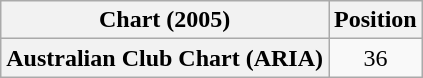<table class="wikitable plainrowheaders" style="text-align:center">
<tr>
<th>Chart (2005)</th>
<th>Position</th>
</tr>
<tr>
<th scope="row">Australian Club Chart (ARIA)</th>
<td>36</td>
</tr>
</table>
